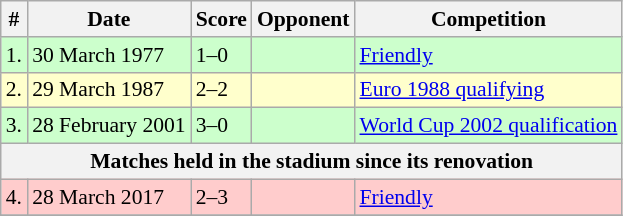<table class="wikitable" style="font-size:90%">
<tr>
<th>#</th>
<th>Date</th>
<th>Score</th>
<th>Opponent</th>
<th>Competition</th>
</tr>
<tr style="background: #CCFFCC">
<td>1.</td>
<td>30 March 1977</td>
<td>1–0</td>
<td></td>
<td><a href='#'>Friendly</a></td>
</tr>
<tr style="background: #FFFFCC">
<td>2.</td>
<td>29 March 1987</td>
<td>2–2</td>
<td></td>
<td><a href='#'>Euro 1988 qualifying</a></td>
</tr>
<tr style="background: #CCFFCC">
<td>3.</td>
<td>28 February 2001</td>
<td>3–0</td>
<td></td>
<td><a href='#'>World Cup 2002 qualification</a></td>
</tr>
<tr>
<th colspan="5">Matches held in the stadium since its renovation</th>
</tr>
<tr style="background: #FFCCCC">
<td>4.</td>
<td>28 March 2017</td>
<td>2–3</td>
<td></td>
<td><a href='#'>Friendly</a></td>
</tr>
<tr>
</tr>
</table>
